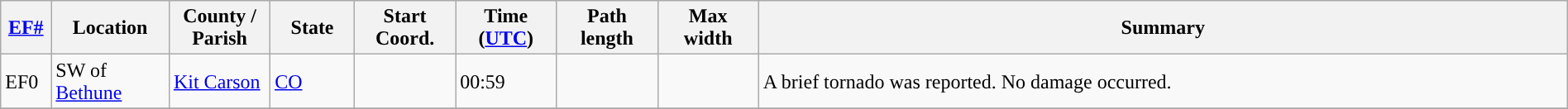<table class="wikitable sortable" style="width:100%;">
<tr>
<th scope="col" width="3%" align="center"><a href='#'>EF#</a></th>
<th scope="col" width="7%" align="center" class="unsortable">Location</th>
<th scope="col" width="6%" align="center" class="unsortable">County / Parish</th>
<th scope="col" width="5%" align="center">State</th>
<th scope="col" width="6%" align="center">Start Coord.</th>
<th scope="col" width="6%" align="center">Time (<a href='#'>UTC</a>)</th>
<th scope="col" width="6%" align="center">Path length</th>
<th scope="col" width="6%" align="center">Max width</th>
<th scope="col" width="48%" class="unsortable" align="center">Summary</th>
</tr>
<tr>
<td>EF0</td>
<td>SW of <a href='#'>Bethune</a></td>
<td><a href='#'>Kit Carson</a></td>
<td><a href='#'>CO</a></td>
<td></td>
<td>00:59</td>
<td></td>
<td></td>
<td>A brief tornado was reported. No damage occurred.</td>
</tr>
<tr>
</tr>
</table>
